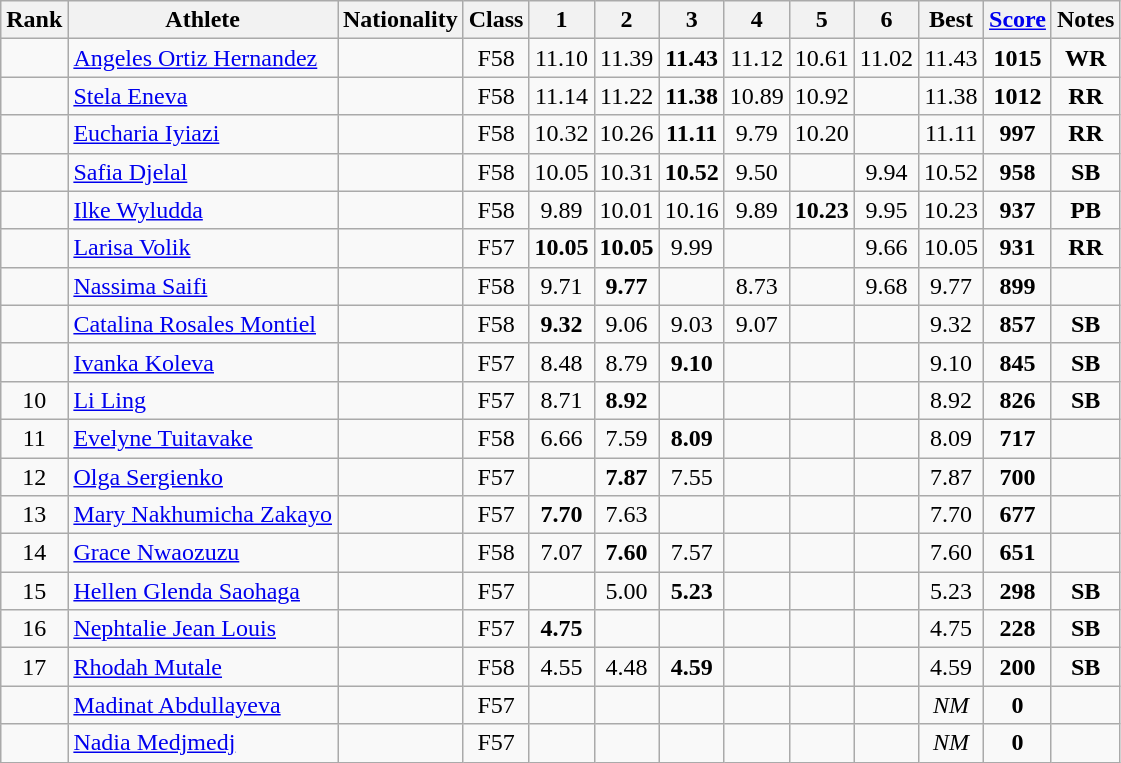<table class="wikitable sortable" style="text-align:center">
<tr>
<th>Rank</th>
<th>Athlete</th>
<th>Nationality</th>
<th>Class</th>
<th width="25">1</th>
<th width="25">2</th>
<th width="25">3</th>
<th width="25">4</th>
<th width="25">5</th>
<th width="25">6</th>
<th>Best</th>
<th><a href='#'>Score</a></th>
<th>Notes</th>
</tr>
<tr>
<td></td>
<td style="text-align:left;"><a href='#'>Angeles Ortiz Hernandez</a></td>
<td style="text-align:left;"></td>
<td>F58</td>
<td>11.10</td>
<td>11.39</td>
<td><strong>11.43</strong></td>
<td>11.12</td>
<td>10.61</td>
<td>11.02</td>
<td>11.43</td>
<td><strong>1015</strong></td>
<td><strong>WR</strong></td>
</tr>
<tr>
<td></td>
<td style="text-align:left;"><a href='#'>Stela Eneva</a></td>
<td style="text-align:left;"></td>
<td>F58</td>
<td>11.14</td>
<td>11.22</td>
<td><strong>11.38</strong></td>
<td>10.89</td>
<td>10.92</td>
<td></td>
<td>11.38</td>
<td><strong>1012</strong></td>
<td><strong>RR</strong></td>
</tr>
<tr>
<td></td>
<td style="text-align:left;"><a href='#'>Eucharia Iyiazi</a></td>
<td style="text-align:left;"></td>
<td>F58</td>
<td>10.32</td>
<td>10.26</td>
<td><strong>11.11</strong></td>
<td>9.79</td>
<td>10.20</td>
<td></td>
<td>11.11</td>
<td><strong>997</strong></td>
<td><strong>RR</strong></td>
</tr>
<tr>
<td></td>
<td style="text-align:left;"><a href='#'>Safia Djelal</a></td>
<td style="text-align:left;"></td>
<td>F58</td>
<td>10.05</td>
<td>10.31</td>
<td><strong>10.52</strong></td>
<td>9.50</td>
<td></td>
<td>9.94</td>
<td>10.52</td>
<td><strong>958</strong></td>
<td><strong>SB</strong></td>
</tr>
<tr>
<td></td>
<td style="text-align:left;"><a href='#'>Ilke Wyludda</a></td>
<td style="text-align:left;"></td>
<td>F58</td>
<td>9.89</td>
<td>10.01</td>
<td>10.16</td>
<td>9.89</td>
<td><strong>10.23</strong></td>
<td>9.95</td>
<td>10.23</td>
<td><strong>937</strong></td>
<td><strong>PB</strong></td>
</tr>
<tr>
<td></td>
<td style="text-align:left;"><a href='#'>Larisa Volik</a></td>
<td style="text-align:left;"></td>
<td>F57</td>
<td><strong>10.05</strong></td>
<td><strong>10.05</strong></td>
<td>9.99</td>
<td></td>
<td></td>
<td>9.66</td>
<td>10.05</td>
<td><strong>931</strong></td>
<td><strong>RR</strong></td>
</tr>
<tr>
<td></td>
<td style="text-align:left;"><a href='#'>Nassima Saifi</a></td>
<td style="text-align:left;"></td>
<td>F58</td>
<td>9.71</td>
<td><strong>9.77</strong></td>
<td></td>
<td>8.73</td>
<td></td>
<td>9.68</td>
<td>9.77</td>
<td><strong>899</strong></td>
<td></td>
</tr>
<tr>
<td></td>
<td style="text-align:left;"><a href='#'>Catalina Rosales Montiel</a></td>
<td style="text-align:left;"></td>
<td>F58</td>
<td><strong>9.32</strong></td>
<td>9.06</td>
<td>9.03</td>
<td>9.07</td>
<td></td>
<td></td>
<td>9.32</td>
<td><strong>857</strong></td>
<td><strong>SB</strong></td>
</tr>
<tr>
<td></td>
<td style="text-align:left;"><a href='#'>Ivanka Koleva</a></td>
<td style="text-align:left;"></td>
<td>F57</td>
<td>8.48</td>
<td>8.79</td>
<td><strong>9.10</strong></td>
<td></td>
<td></td>
<td></td>
<td>9.10</td>
<td><strong>845</strong></td>
<td><strong>SB</strong></td>
</tr>
<tr>
<td>10</td>
<td style="text-align:left;"><a href='#'>Li Ling</a></td>
<td style="text-align:left;"></td>
<td>F57</td>
<td>8.71</td>
<td><strong>8.92</strong></td>
<td></td>
<td></td>
<td></td>
<td></td>
<td>8.92</td>
<td><strong>826</strong></td>
<td><strong>SB</strong></td>
</tr>
<tr>
<td>11</td>
<td style="text-align:left;"><a href='#'>Evelyne Tuitavake</a></td>
<td style="text-align:left;"></td>
<td>F58</td>
<td>6.66</td>
<td>7.59</td>
<td><strong>8.09</strong></td>
<td></td>
<td></td>
<td></td>
<td>8.09</td>
<td><strong>717</strong></td>
<td></td>
</tr>
<tr>
<td>12</td>
<td style="text-align:left;"><a href='#'>Olga Sergienko</a></td>
<td style="text-align:left;"></td>
<td>F57</td>
<td></td>
<td><strong>7.87</strong></td>
<td>7.55</td>
<td></td>
<td></td>
<td></td>
<td>7.87</td>
<td><strong>700</strong></td>
<td></td>
</tr>
<tr>
<td>13</td>
<td style="text-align:left;"><a href='#'>Mary Nakhumicha Zakayo</a></td>
<td style="text-align:left;"></td>
<td>F57</td>
<td><strong>7.70</strong></td>
<td>7.63</td>
<td></td>
<td></td>
<td></td>
<td></td>
<td>7.70</td>
<td><strong>677</strong></td>
<td></td>
</tr>
<tr>
<td>14</td>
<td style="text-align:left;"><a href='#'>Grace Nwaozuzu</a></td>
<td style="text-align:left;"></td>
<td>F58</td>
<td>7.07</td>
<td><strong>7.60</strong></td>
<td>7.57</td>
<td></td>
<td></td>
<td></td>
<td>7.60</td>
<td><strong>651</strong></td>
<td></td>
</tr>
<tr>
<td>15</td>
<td style="text-align:left;"><a href='#'>Hellen Glenda Saohaga</a></td>
<td style="text-align:left;"></td>
<td>F57</td>
<td></td>
<td>5.00</td>
<td><strong>5.23</strong></td>
<td></td>
<td></td>
<td></td>
<td>5.23</td>
<td><strong>298</strong></td>
<td><strong>SB</strong></td>
</tr>
<tr>
<td>16</td>
<td style="text-align:left;"><a href='#'>Nephtalie Jean Louis</a></td>
<td style="text-align:left;"></td>
<td>F57</td>
<td><strong>4.75</strong></td>
<td></td>
<td></td>
<td></td>
<td></td>
<td></td>
<td>4.75</td>
<td><strong>228</strong></td>
<td><strong>SB</strong></td>
</tr>
<tr>
<td>17</td>
<td style="text-align:left;"><a href='#'>Rhodah Mutale</a></td>
<td style="text-align:left;"></td>
<td>F58</td>
<td>4.55</td>
<td>4.48</td>
<td><strong>4.59</strong></td>
<td></td>
<td></td>
<td></td>
<td>4.59</td>
<td><strong>200</strong></td>
<td><strong>SB</strong></td>
</tr>
<tr>
<td></td>
<td style="text-align:left;"><a href='#'>Madinat Abdullayeva</a></td>
<td style="text-align:left;"></td>
<td>F57</td>
<td></td>
<td></td>
<td></td>
<td></td>
<td></td>
<td></td>
<td><em>NM</em></td>
<td><strong>0</strong></td>
<td></td>
</tr>
<tr>
<td></td>
<td style="text-align:left;"><a href='#'>Nadia Medjmedj</a></td>
<td style="text-align:left;"></td>
<td>F57</td>
<td></td>
<td></td>
<td></td>
<td></td>
<td></td>
<td></td>
<td><em>NM</em></td>
<td><strong>0</strong></td>
<td></td>
</tr>
</table>
